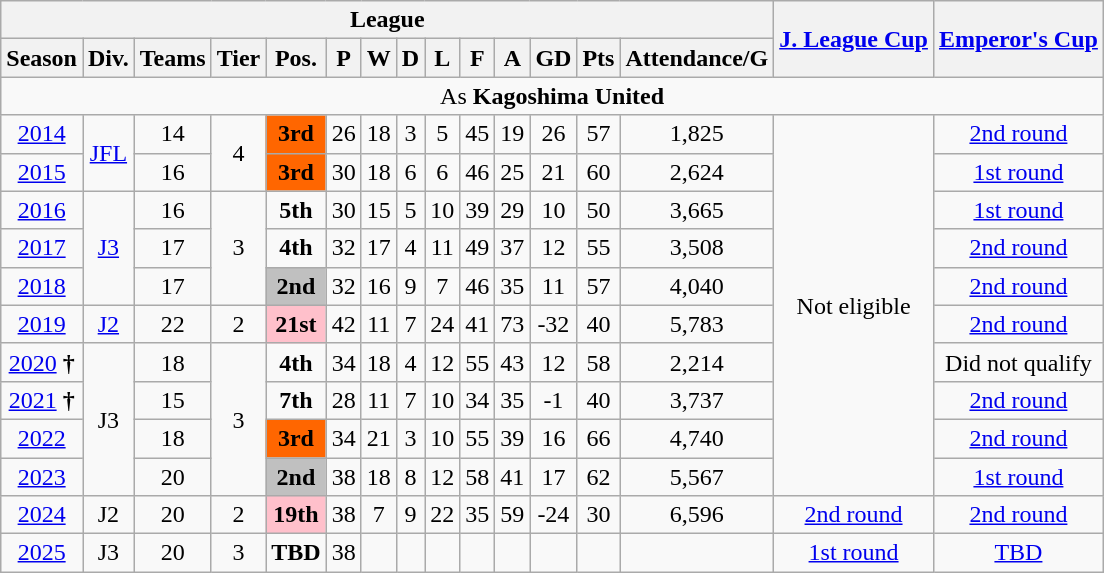<table class="wikitable" style="text-align:center">
<tr>
<th colspan="14">League</th>
<th rowspan="2"><a href='#'>J. League Cup</a></th>
<th rowspan="2"><a href='#'>Emperor's Cup</a></th>
</tr>
<tr>
<th>Season</th>
<th>Div.</th>
<th>Teams</th>
<th>Tier</th>
<th>Pos.</th>
<th>P</th>
<th>W</th>
<th>D</th>
<th>L</th>
<th>F</th>
<th>A</th>
<th>GD</th>
<th>Pts</th>
<th>Attendance/G</th>
</tr>
<tr>
<td colspan="16">As <strong>Kagoshima United</strong></td>
</tr>
<tr>
<td><a href='#'>2014</a></td>
<td rowspan="2"><a href='#'>JFL</a></td>
<td>14</td>
<td rowspan="2">4</td>
<td bgcolor="ff6600"><strong>3rd</strong></td>
<td>26</td>
<td>18</td>
<td>3</td>
<td>5</td>
<td>45</td>
<td>19</td>
<td>26</td>
<td>57</td>
<td>1,825</td>
<td rowspan="10">Not eligible</td>
<td><a href='#'>2nd round</a></td>
</tr>
<tr>
<td><a href='#'>2015</a></td>
<td>16</td>
<td bgcolor="ff6600"><strong>3rd</strong></td>
<td>30</td>
<td>18</td>
<td>6</td>
<td>6</td>
<td>46</td>
<td>25</td>
<td>21</td>
<td>60</td>
<td>2,624</td>
<td><a href='#'>1st round</a></td>
</tr>
<tr>
<td><a href='#'>2016</a></td>
<td rowspan="3"><a href='#'>J3</a></td>
<td>16</td>
<td rowspan="3">3</td>
<td><strong>5th</strong></td>
<td>30</td>
<td>15</td>
<td>5</td>
<td>10</td>
<td>39</td>
<td>29</td>
<td>10</td>
<td>50</td>
<td>3,665</td>
<td><a href='#'>1st round</a></td>
</tr>
<tr>
<td><a href='#'>2017</a></td>
<td>17</td>
<td><strong>4th</strong></td>
<td>32</td>
<td>17</td>
<td>4</td>
<td>11</td>
<td>49</td>
<td>37</td>
<td>12</td>
<td>55</td>
<td>3,508</td>
<td><a href='#'>2nd round</a></td>
</tr>
<tr>
<td><a href='#'>2018</a></td>
<td>17</td>
<td bgcolor=silver><strong>2nd</strong></td>
<td>32</td>
<td>16</td>
<td>9</td>
<td>7</td>
<td>46</td>
<td>35</td>
<td>11</td>
<td>57</td>
<td>4,040</td>
<td><a href='#'>2nd round</a></td>
</tr>
<tr>
<td><a href='#'>2019</a></td>
<td><a href='#'>J2</a></td>
<td>22</td>
<td>2</td>
<td bgcolor="pink"><strong>21st</strong></td>
<td>42</td>
<td>11</td>
<td>7</td>
<td>24</td>
<td>41</td>
<td>73</td>
<td>-32</td>
<td>40</td>
<td>5,783</td>
<td><a href='#'>2nd round</a></td>
</tr>
<tr>
<td><a href='#'>2020</a> <strong>†</strong></td>
<td rowspan=4>J3</td>
<td>18</td>
<td rowspan=4>3</td>
<td><strong>4th</strong></td>
<td>34</td>
<td>18</td>
<td>4</td>
<td>12</td>
<td>55</td>
<td>43</td>
<td>12</td>
<td>58</td>
<td>2,214</td>
<td>Did not qualify</td>
</tr>
<tr>
<td><a href='#'>2021</a> <strong>†</strong></td>
<td>15</td>
<td><strong>7th</strong></td>
<td>28</td>
<td>11</td>
<td>7</td>
<td>10</td>
<td>34</td>
<td>35</td>
<td>-1</td>
<td>40</td>
<td>3,737</td>
<td><a href='#'>2nd round</a></td>
</tr>
<tr>
<td><a href='#'>2022</a></td>
<td>18</td>
<td bgcolor=ff6600><strong>3rd</strong></td>
<td>34</td>
<td>21</td>
<td>3</td>
<td>10</td>
<td>55</td>
<td>39</td>
<td>16</td>
<td>66</td>
<td>4,740</td>
<td><a href='#'>2nd round</a></td>
</tr>
<tr>
<td><a href='#'>2023</a></td>
<td>20</td>
<td bgcolor=silver><strong>2nd</strong></td>
<td>38</td>
<td>18</td>
<td>8</td>
<td>12</td>
<td>58</td>
<td>41</td>
<td>17</td>
<td>62</td>
<td>5,567</td>
<td><a href='#'>1st round</a></td>
</tr>
<tr>
<td><a href='#'>2024</a></td>
<td>J2</td>
<td>20</td>
<td>2</td>
<td bgcolor=pink><strong>19th</strong></td>
<td>38</td>
<td>7</td>
<td>9</td>
<td>22</td>
<td>35</td>
<td>59</td>
<td>-24</td>
<td>30</td>
<td>6,596</td>
<td><a href='#'>2nd round</a></td>
<td><a href='#'>2nd round</a></td>
</tr>
<tr>
<td><a href='#'>2025</a></td>
<td>J3</td>
<td>20</td>
<td>3</td>
<td><strong>TBD</strong></td>
<td>38</td>
<td></td>
<td></td>
<td></td>
<td></td>
<td></td>
<td></td>
<td></td>
<td></td>
<td><a href='#'>1st round</a></td>
<td><a href='#'>TBD</a></td>
</tr>
</table>
